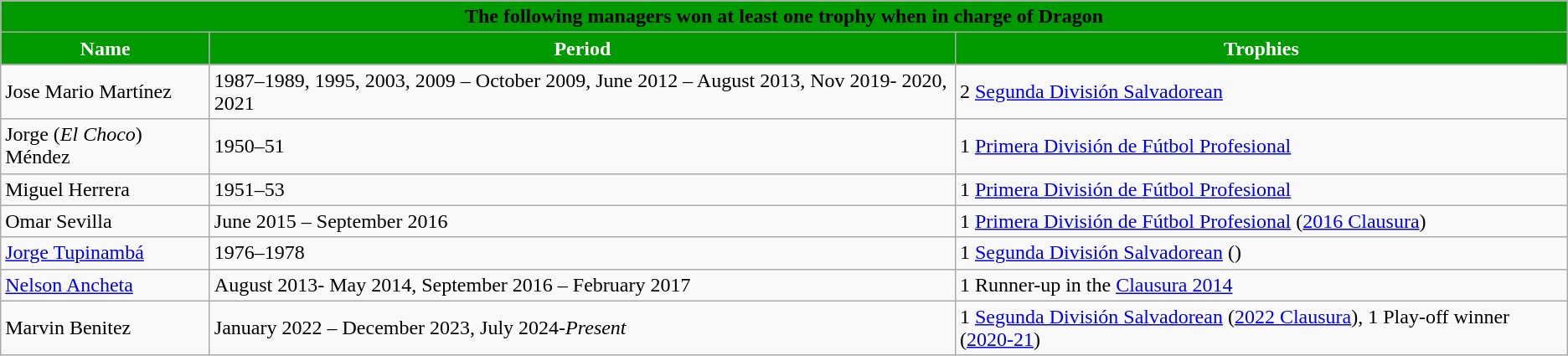<table class="wikitable">
<tr>
<td bgcolor="009900" align="center" colspan="5"><strong><span>The following managers won at least one trophy when in charge of Dragon</span></strong></td>
</tr>
<tr>
<th style="color:white; background:#009900;">Name</th>
<th style="color:white; background:#009900;">Period</th>
<th style="color:white; background:#009900;">Trophies</th>
</tr>
<tr>
<td> Jose Mario Martínez</td>
<td>1987–1989, 1995, 2003, 2009 – October 2009, June 2012 – August 2013, Nov 2019- 2020, 2021</td>
<td>2 <a href='#'>Segunda División Salvadorean</a></td>
</tr>
<tr>
<td> Jorge (<em>El Choco</em>) Méndez</td>
<td>1950–51</td>
<td>1 <a href='#'>Primera División de Fútbol Profesional</a></td>
</tr>
<tr>
<td> Miguel Herrera</td>
<td>1951–53</td>
<td>1 <a href='#'>Primera División de Fútbol Profesional</a></td>
</tr>
<tr>
<td> Omar Sevilla</td>
<td>June 2015 – September 2016</td>
<td>1 <a href='#'>Primera División de Fútbol Profesional</a> (<a href='#'>2016 Clausura</a>)</td>
</tr>
<tr>
<td> <a href='#'>Jorge Tupinambá</a></td>
<td>1976–1978</td>
<td>1 <a href='#'>Segunda División Salvadorean</a> ()</td>
</tr>
<tr>
<td> <a href='#'>Nelson Ancheta</a></td>
<td>August 2013- May 2014, September 2016 – February 2017</td>
<td>1 Runner-up in the <a href='#'>Clausura 2014</a></td>
</tr>
<tr>
<td> Marvin Benitez</td>
<td>January 2022 – December 2023, July 2024-<em>Present</em></td>
<td>1 <a href='#'>Segunda División Salvadorean</a> (<a href='#'>2022 Clausura</a>), 1 Play-off winner (<a href='#'>2020-21</a>)</td>
</tr>
</table>
